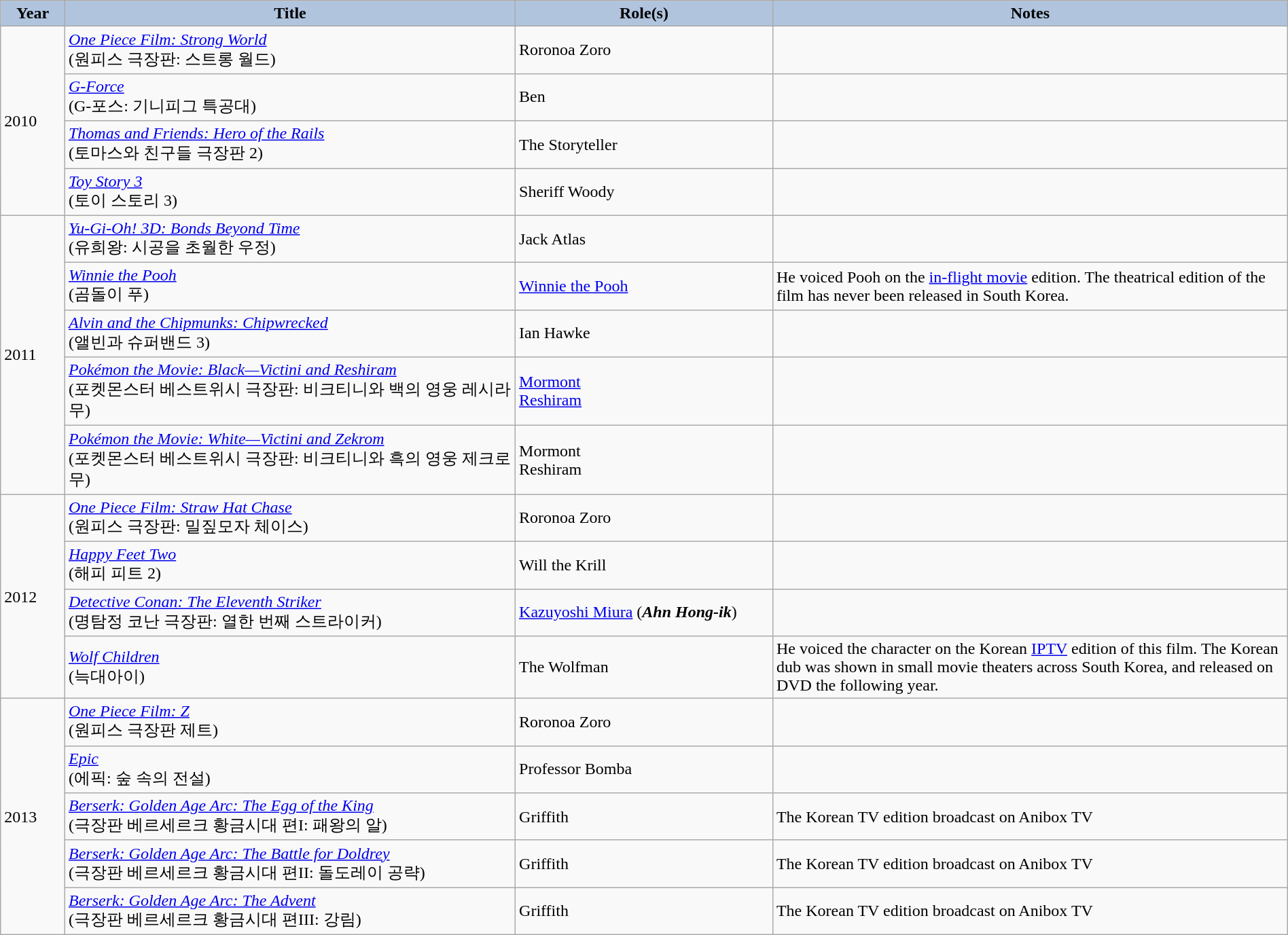<table class="wikitable"  style="width:100%">
<tr>
<th style="background:#b0c4de; width:5%">Year</th>
<th style="background:#b0c4de; width:35%;">Title</th>
<th style="background:#b0c4de; width:20%;">Role(s)</th>
<th style="background:#b0c4de; width:40%;">Notes</th>
</tr>
<tr>
<td rowspan="4">2010</td>
<td><em><a href='#'>One Piece Film: Strong World</a></em><br>(원피스 극장판: 스트롱 월드)</td>
<td>Roronoa Zoro</td>
<td></td>
</tr>
<tr>
<td><em><a href='#'>G-Force</a></em><br>(G-포스: 기니피그 특공대)</td>
<td>Ben</td>
<td></td>
</tr>
<tr>
<td><em><a href='#'>Thomas and Friends: Hero of the Rails</a></em><br>(토마스와 친구들 극장판 2)</td>
<td>The Storyteller</td>
<td></td>
</tr>
<tr>
<td><em><a href='#'>Toy Story 3</a></em><br>(토이 스토리 3)</td>
<td>Sheriff Woody</td>
<td></td>
</tr>
<tr>
<td rowspan="5">2011</td>
<td><em><a href='#'>Yu-Gi-Oh! 3D: Bonds Beyond Time</a></em><br>(유희왕: 시공을 초월한 우정)</td>
<td>Jack Atlas</td>
<td></td>
</tr>
<tr>
<td><em><a href='#'>Winnie the Pooh</a></em><br>(곰돌이 푸)</td>
<td><a href='#'>Winnie the Pooh</a></td>
<td>He voiced Pooh on the <a href='#'>in-flight movie</a> edition. The theatrical edition of the film has never been released in South Korea.</td>
</tr>
<tr>
<td><em><a href='#'>Alvin and the Chipmunks: Chipwrecked</a></em><br>(앨빈과 슈퍼밴드 3)</td>
<td>Ian Hawke</td>
<td></td>
</tr>
<tr>
<td><em><a href='#'>Pokémon the Movie: Black—Victini and Reshiram</a></em><br>(포켓몬스터 베스트위시 극장판: 비크티니와 백의 영웅 레시라무)</td>
<td><a href='#'>Mormont</a><br><a href='#'>Reshiram</a></td>
<td></td>
</tr>
<tr>
<td><em><a href='#'>Pokémon the Movie: White—Victini and Zekrom</a></em><br>(포켓몬스터 베스트위시 극장판: 비크티니와 흑의 영웅 제크로무)</td>
<td>Mormont<br>Reshiram</td>
<td></td>
</tr>
<tr>
<td rowspan="4">2012</td>
<td><em><a href='#'>One Piece Film: Straw Hat Chase</a></em><br>(원피스 극장판: 밀짚모자 체이스)</td>
<td>Roronoa Zoro</td>
<td></td>
</tr>
<tr>
<td><em><a href='#'>Happy Feet Two</a></em><br>(해피 피트 2)</td>
<td>Will the Krill</td>
<td></td>
</tr>
<tr>
<td><em><a href='#'>Detective Conan: The Eleventh Striker</a></em><br>(명탐정 코난 극장판: 열한 번째 스트라이커)</td>
<td><a href='#'>Kazuyoshi Miura</a> (<strong><em>Ahn Hong-ik</em></strong>)</td>
<td></td>
</tr>
<tr>
<td><em><a href='#'>Wolf Children</a></em><br>(늑대아이)</td>
<td>The Wolfman</td>
<td>He voiced the character on the Korean <a href='#'>IPTV</a> edition of this film. The Korean dub was shown in small movie theaters across South Korea, and released on DVD the following year.</td>
</tr>
<tr>
<td rowspan="5">2013</td>
<td><em><a href='#'>One Piece Film: Z</a></em><br>(원피스 극장판 제트)</td>
<td>Roronoa Zoro</td>
<td></td>
</tr>
<tr>
<td><em><a href='#'>Epic</a></em><br>(에픽: 숲 속의 전설)</td>
<td>Professor Bomba</td>
<td></td>
</tr>
<tr>
<td><em><a href='#'>Berserk: Golden Age Arc: The Egg of the King</a></em><br>(극장판 베르세르크 황금시대 편I: 패왕의 알)</td>
<td>Griffith</td>
<td>The Korean TV edition broadcast on Anibox TV</td>
</tr>
<tr>
<td><em><a href='#'>Berserk: Golden Age Arc: The Battle for Doldrey</a></em><br>(극장판 베르세르크 황금시대 편II: 돌도레이 공략)</td>
<td>Griffith</td>
<td>The Korean TV edition broadcast on Anibox TV</td>
</tr>
<tr>
<td><em><a href='#'>Berserk: Golden Age Arc: The Advent</a></em><br>(극장판 베르세르크 황금시대 편III: 강림)</td>
<td>Griffith</td>
<td>The Korean TV edition broadcast on Anibox TV</td>
</tr>
</table>
